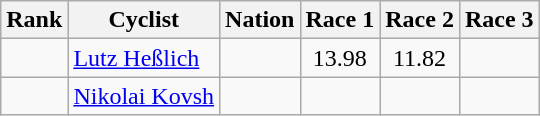<table class="wikitable sortable" style="text-align:center">
<tr>
<th>Rank</th>
<th>Cyclist</th>
<th>Nation</th>
<th>Race 1</th>
<th>Race 2</th>
<th>Race 3</th>
</tr>
<tr>
<td></td>
<td align=left><a href='#'>Lutz Heßlich</a></td>
<td align=left></td>
<td>13.98</td>
<td>11.82</td>
<td></td>
</tr>
<tr>
<td></td>
<td align=left><a href='#'>Nikolai Kovsh</a></td>
<td align=left></td>
<td></td>
<td></td>
<td></td>
</tr>
</table>
